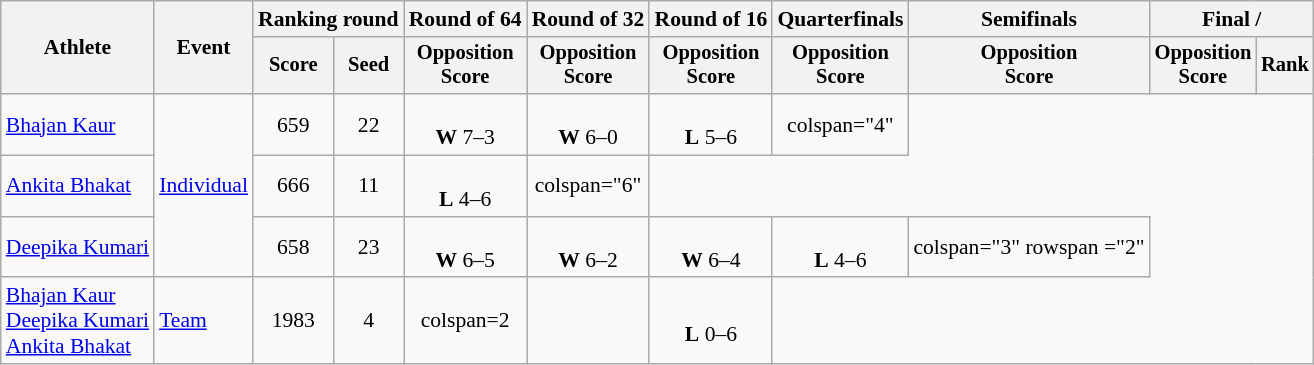<table class="wikitable" style="font-size:90%; text-align:center">
<tr>
<th rowspan=2>Athlete</th>
<th rowspan=2>Event</th>
<th colspan="2">Ranking round</th>
<th>Round of 64</th>
<th>Round of 32</th>
<th>Round of 16</th>
<th>Quarterfinals</th>
<th>Semifinals</th>
<th colspan="2">Final / </th>
</tr>
<tr style="font-size:95%">
<th>Score</th>
<th>Seed</th>
<th>Opposition<br>Score</th>
<th>Opposition<br>Score</th>
<th>Opposition<br>Score</th>
<th>Opposition<br>Score</th>
<th>Opposition<br>Score</th>
<th>Opposition<br>Score</th>
<th>Rank</th>
</tr>
<tr align=center>
<td align=left><a href='#'>Bhajan Kaur</a></td>
<td align=left rowspan=3><a href='#'>Individual</a></td>
<td>659</td>
<td>22</td>
<td><br><strong>W</strong> 7–3</td>
<td><br> <strong>W</strong> 6–0</td>
<td><br><strong>L</strong> 5–6</td>
<td>colspan="4" </td>
</tr>
<tr align=center>
<td align=left><a href='#'>Ankita Bhakat</a></td>
<td>666</td>
<td>11</td>
<td><br> <strong>L</strong> 4–6</td>
<td>colspan="6" </td>
</tr>
<tr align=center>
<td align=left><a href='#'>Deepika Kumari</a></td>
<td>658</td>
<td>23</td>
<td><br> <strong>W</strong> 6–5</td>
<td><br> <strong>W</strong> 6–2</td>
<td><br><strong>W</strong> 6–4</td>
<td><br><strong>L</strong> 4–6</td>
<td>colspan="3" rowspan ="2" </td>
</tr>
<tr align=center>
<td align=left><a href='#'>Bhajan Kaur</a><br><a href='#'>Deepika Kumari</a><br><a href='#'>Ankita Bhakat</a></td>
<td align=left><a href='#'>Team</a></td>
<td>1983</td>
<td>4</td>
<td>colspan=2 </td>
<td></td>
<td><br><strong>L</strong> 0–6</td>
</tr>
</table>
